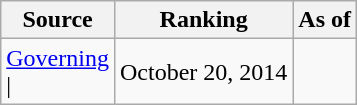<table class="wikitable" style="text-align:center">
<tr>
<th>Source</th>
<th>Ranking</th>
<th>As of</th>
</tr>
<tr>
<td align=left><a href='#'>Governing</a><br>| </td>
<td>October 20, 2014</td>
</tr>
</table>
